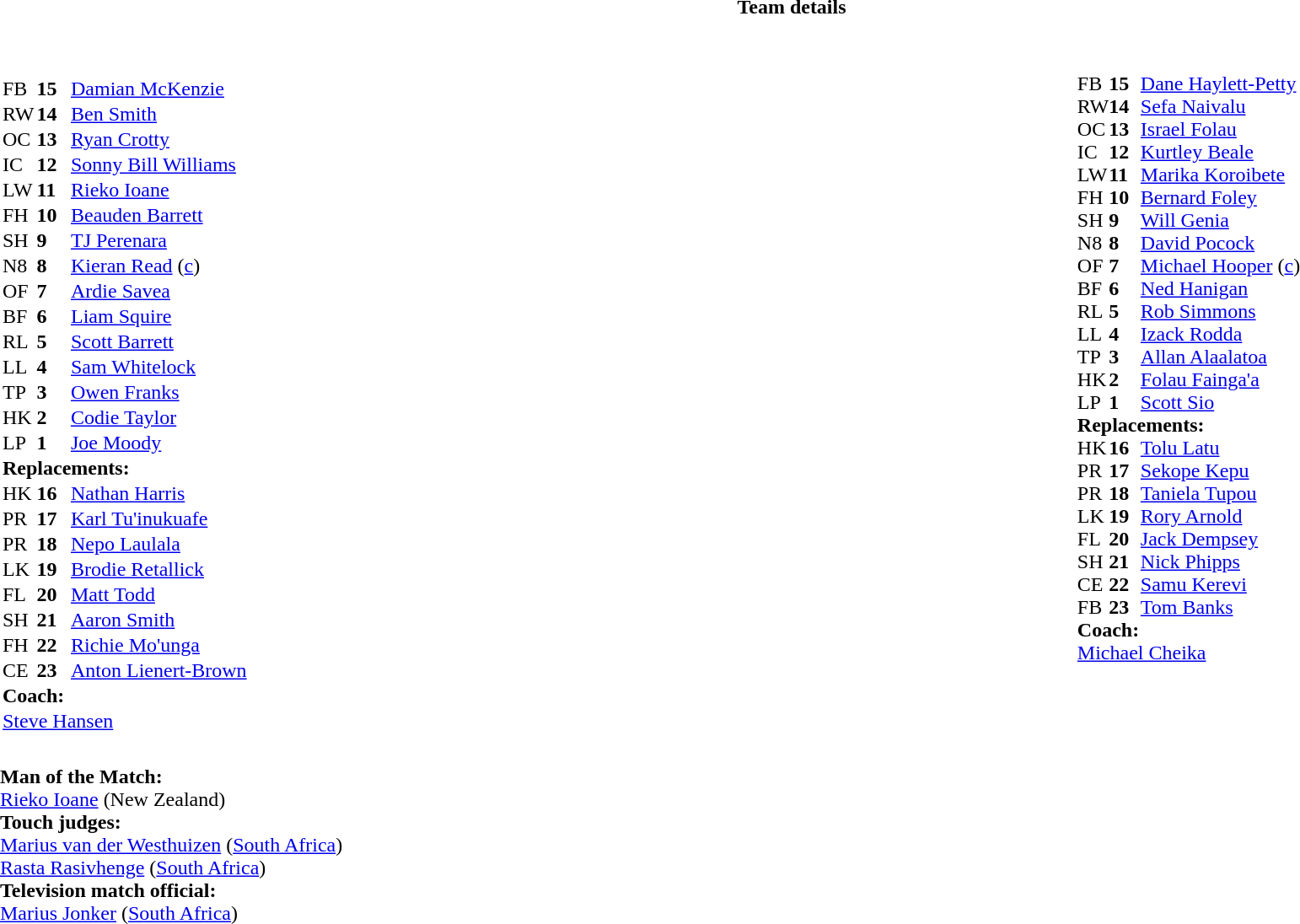<table border="0" style="width:100%" class="collapsible collapsed">
<tr>
<th>Team details</th>
</tr>
<tr>
<td><br><table style="width:100%">
<tr>
<td style="vertical-align:top;width:50%"><br><table style="cellspacing="0" cellpadding="0">
<tr>
<th width="25"></th>
<th width="25"></th>
</tr>
<tr>
<td>FB</td>
<td><strong>15</strong></td>
<td><a href='#'>Damian McKenzie</a></td>
<td></td>
<td></td>
</tr>
<tr>
<td>RW</td>
<td><strong>14</strong></td>
<td><a href='#'>Ben Smith</a></td>
</tr>
<tr>
<td>OC</td>
<td><strong>13</strong></td>
<td><a href='#'>Ryan Crotty</a></td>
<td></td>
<td></td>
</tr>
<tr>
<td>IC</td>
<td><strong>12</strong></td>
<td><a href='#'>Sonny Bill Williams</a></td>
</tr>
<tr>
<td>LW</td>
<td><strong>11</strong></td>
<td><a href='#'>Rieko Ioane</a></td>
</tr>
<tr>
<td>FH</td>
<td><strong>10</strong></td>
<td><a href='#'>Beauden Barrett</a></td>
</tr>
<tr>
<td>SH</td>
<td><strong>9</strong></td>
<td><a href='#'>TJ Perenara</a></td>
<td></td>
<td></td>
</tr>
<tr>
<td>N8</td>
<td><strong>8</strong></td>
<td><a href='#'>Kieran Read</a> (<a href='#'>c</a>)</td>
</tr>
<tr>
<td>OF</td>
<td><strong>7</strong></td>
<td><a href='#'>Ardie Savea</a></td>
</tr>
<tr>
<td>BF</td>
<td><strong>6</strong></td>
<td><a href='#'>Liam Squire</a></td>
<td></td>
<td></td>
</tr>
<tr>
<td>RL</td>
<td><strong>5</strong></td>
<td><a href='#'>Scott Barrett</a></td>
</tr>
<tr>
<td>LL</td>
<td><strong>4</strong></td>
<td><a href='#'>Sam Whitelock</a></td>
<td></td>
<td></td>
</tr>
<tr>
<td>TP</td>
<td><strong>3</strong></td>
<td><a href='#'>Owen Franks</a></td>
<td></td>
<td></td>
</tr>
<tr>
<td>HK</td>
<td><strong>2</strong></td>
<td><a href='#'>Codie Taylor</a></td>
<td></td>
<td></td>
</tr>
<tr>
<td>LP</td>
<td><strong>1</strong></td>
<td><a href='#'>Joe Moody</a></td>
<td></td>
<td></td>
</tr>
<tr>
<td colspan="3"><strong>Replacements:</strong></td>
</tr>
<tr>
<td>HK</td>
<td><strong>16</strong></td>
<td><a href='#'>Nathan Harris</a></td>
<td></td>
<td></td>
</tr>
<tr>
<td>PR</td>
<td><strong>17</strong></td>
<td><a href='#'>Karl Tu'inukuafe</a></td>
<td></td>
<td></td>
</tr>
<tr>
<td>PR</td>
<td><strong>18</strong></td>
<td><a href='#'>Nepo Laulala</a></td>
<td></td>
<td></td>
</tr>
<tr>
<td>LK</td>
<td><strong>19</strong></td>
<td><a href='#'>Brodie Retallick</a></td>
<td></td>
<td></td>
</tr>
<tr>
<td>FL</td>
<td><strong>20</strong></td>
<td><a href='#'>Matt Todd</a></td>
<td></td>
<td></td>
</tr>
<tr>
<td>SH</td>
<td><strong>21</strong></td>
<td><a href='#'>Aaron Smith</a></td>
<td></td>
<td></td>
</tr>
<tr>
<td>FH</td>
<td><strong>22</strong></td>
<td><a href='#'>Richie Mo'unga</a></td>
<td></td>
<td></td>
</tr>
<tr>
<td>CE</td>
<td><strong>23</strong></td>
<td><a href='#'>Anton Lienert-Brown</a></td>
<td></td>
<td></td>
</tr>
<tr>
<td colspan="3"><strong>Coach:</strong></td>
</tr>
<tr>
<td colspan="4"> <a href='#'>Steve Hansen</a></td>
</tr>
</table>
</td>
<td style="vertical-align:top;width:50%"><br><table cellspacing="0" cellpadding="0" style="margin:auto">
<tr>
<th width="25"></th>
<th width="25"></th>
</tr>
<tr>
<td>FB</td>
<td><strong>15</strong></td>
<td><a href='#'>Dane Haylett-Petty</a></td>
<td></td>
<td></td>
</tr>
<tr>
<td>RW</td>
<td><strong>14</strong></td>
<td><a href='#'>Sefa Naivalu</a></td>
<td></td>
<td></td>
</tr>
<tr>
<td>OC</td>
<td><strong>13</strong></td>
<td><a href='#'>Israel Folau</a></td>
</tr>
<tr>
<td>IC</td>
<td><strong>12</strong></td>
<td><a href='#'>Kurtley Beale</a></td>
</tr>
<tr>
<td>LW</td>
<td><strong>11</strong></td>
<td><a href='#'>Marika Koroibete</a></td>
<td></td>
<td></td>
<td></td>
<td></td>
</tr>
<tr>
<td>FH</td>
<td><strong>10</strong></td>
<td><a href='#'>Bernard Foley</a></td>
</tr>
<tr>
<td>SH</td>
<td><strong>9</strong></td>
<td><a href='#'>Will Genia</a></td>
<td></td>
<td></td>
</tr>
<tr>
<td>N8</td>
<td><strong>8</strong></td>
<td><a href='#'>David Pocock</a></td>
</tr>
<tr>
<td>OF</td>
<td><strong>7</strong></td>
<td><a href='#'>Michael Hooper</a> (<a href='#'>c</a>)</td>
</tr>
<tr>
<td>BF</td>
<td><strong>6</strong></td>
<td><a href='#'>Ned Hanigan</a></td>
<td></td>
<td></td>
</tr>
<tr>
<td>RL</td>
<td><strong>5</strong></td>
<td><a href='#'>Rob Simmons</a></td>
<td></td>
<td></td>
</tr>
<tr>
<td>LL</td>
<td><strong>4</strong></td>
<td><a href='#'>Izack Rodda</a></td>
</tr>
<tr>
<td>TP</td>
<td><strong>3</strong></td>
<td><a href='#'>Allan Alaalatoa</a></td>
<td></td>
<td></td>
</tr>
<tr>
<td>HK</td>
<td><strong>2</strong></td>
<td><a href='#'>Folau Fainga'a</a></td>
<td></td>
<td></td>
<td></td>
<td></td>
</tr>
<tr>
<td>LP</td>
<td><strong>1</strong></td>
<td><a href='#'>Scott Sio</a></td>
<td></td>
<td></td>
</tr>
<tr>
<td colspan="3"><strong>Replacements:</strong></td>
</tr>
<tr>
<td>HK</td>
<td><strong>16</strong></td>
<td><a href='#'>Tolu Latu</a></td>
<td></td>
<td></td>
</tr>
<tr>
<td>PR</td>
<td><strong>17</strong></td>
<td><a href='#'>Sekope Kepu</a></td>
<td></td>
<td></td>
</tr>
<tr>
<td>PR</td>
<td><strong>18</strong></td>
<td><a href='#'>Taniela Tupou</a></td>
<td></td>
<td></td>
</tr>
<tr>
<td>LK</td>
<td><strong>19</strong></td>
<td><a href='#'>Rory Arnold</a></td>
<td></td>
<td></td>
</tr>
<tr>
<td>FL</td>
<td><strong>20</strong></td>
<td><a href='#'>Jack Dempsey</a></td>
<td></td>
<td></td>
</tr>
<tr>
<td>SH</td>
<td><strong>21</strong></td>
<td><a href='#'>Nick Phipps</a></td>
<td></td>
<td></td>
</tr>
<tr>
<td>CE</td>
<td><strong>22</strong></td>
<td><a href='#'>Samu Kerevi</a></td>
<td></td>
<td></td>
</tr>
<tr>
<td>FB</td>
<td><strong>23</strong></td>
<td><a href='#'>Tom Banks</a></td>
<td></td>
<td></td>
</tr>
<tr>
<td colspan="3"><strong>Coach:</strong></td>
</tr>
<tr>
<td colspan="4"> <a href='#'>Michael Cheika</a></td>
</tr>
</table>
</td>
</tr>
</table>
<table style="width:100%">
<tr>
<td><br><strong>Man of the Match:</strong>
<br> <a href='#'>Rieko Ioane</a> (New Zealand)<br><strong>Touch judges:</strong>
<br><a href='#'>Marius van der Westhuizen</a> (<a href='#'>South Africa</a>)
<br><a href='#'>Rasta Rasivhenge</a> (<a href='#'>South Africa</a>)
<br><strong>Television match official:</strong>
<br><a href='#'>Marius Jonker</a> (<a href='#'>South Africa</a>)</td>
</tr>
</table>
</td>
</tr>
</table>
